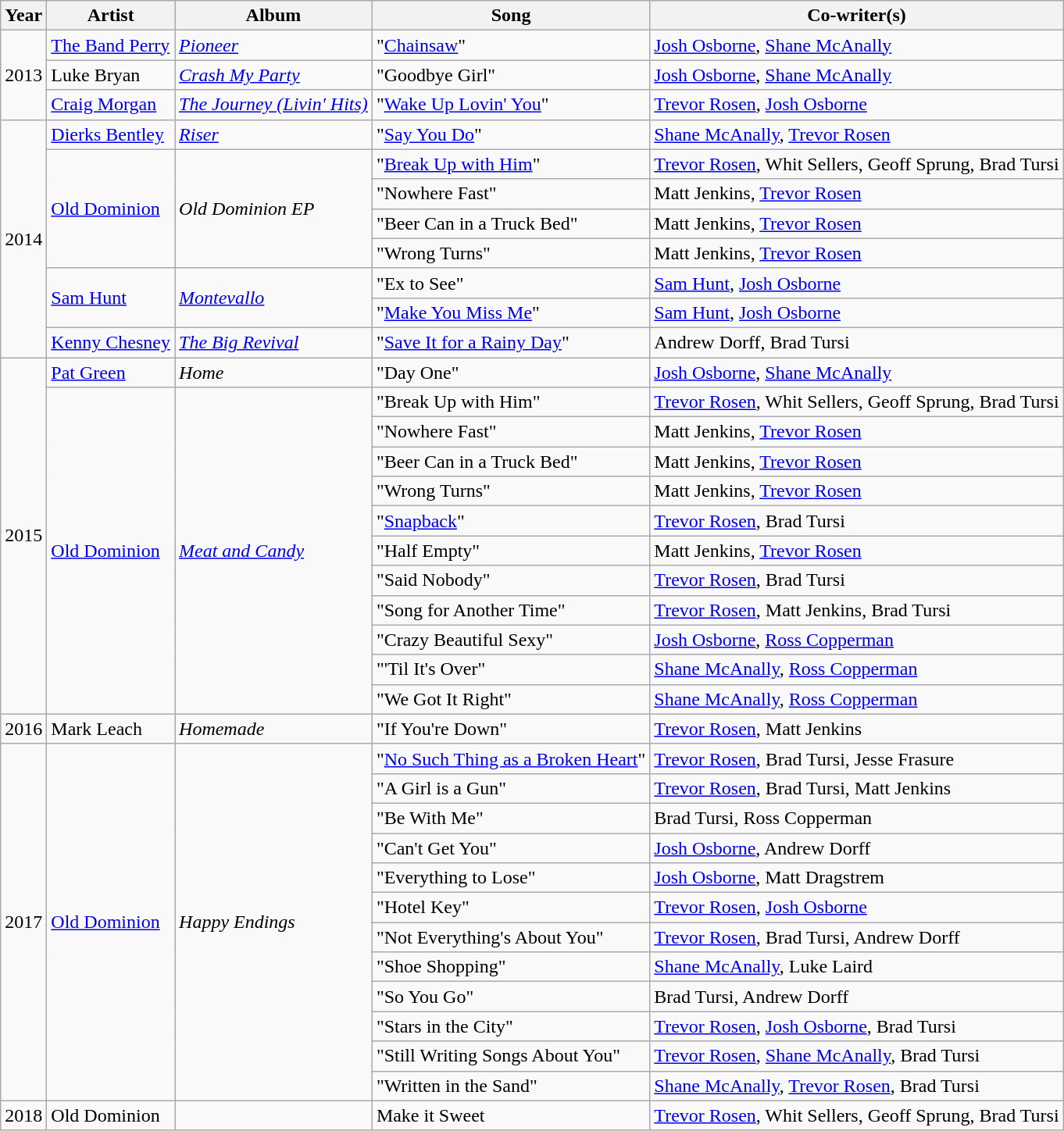<table class="wikitable">
<tr>
<th>Year</th>
<th>Artist</th>
<th>Album</th>
<th>Song</th>
<th>Co-writer(s)</th>
</tr>
<tr>
<td rowspan="3">2013</td>
<td><a href='#'>The Band Perry</a></td>
<td><em><a href='#'>Pioneer</a></em></td>
<td>"<a href='#'>Chainsaw</a>"</td>
<td><a href='#'>Josh Osborne</a>, <a href='#'>Shane McAnally</a></td>
</tr>
<tr>
<td>Luke Bryan</td>
<td><em><a href='#'>Crash My Party</a></em></td>
<td>"Goodbye Girl"</td>
<td><a href='#'>Josh Osborne</a>, <a href='#'>Shane McAnally</a></td>
</tr>
<tr>
<td><a href='#'>Craig Morgan</a></td>
<td><em><a href='#'>The Journey (Livin' Hits)</a></em></td>
<td>"<a href='#'>Wake Up Lovin' You</a>"</td>
<td><a href='#'>Trevor Rosen</a>, <a href='#'>Josh Osborne</a></td>
</tr>
<tr>
<td rowspan="8">2014</td>
<td><a href='#'>Dierks Bentley</a></td>
<td><em><a href='#'>Riser</a></em></td>
<td>"<a href='#'>Say You Do</a>"</td>
<td><a href='#'>Shane McAnally</a>, <a href='#'>Trevor Rosen</a></td>
</tr>
<tr>
<td rowspan="4"><a href='#'>Old Dominion</a></td>
<td rowspan="4"><em>Old Dominion EP</em></td>
<td>"<a href='#'>Break Up with Him</a>"</td>
<td><a href='#'>Trevor Rosen</a>, Whit Sellers, Geoff Sprung, Brad Tursi</td>
</tr>
<tr>
<td>"Nowhere Fast"</td>
<td>Matt Jenkins, <a href='#'>Trevor Rosen</a></td>
</tr>
<tr>
<td>"Beer Can in a Truck Bed"</td>
<td>Matt Jenkins, <a href='#'>Trevor Rosen</a></td>
</tr>
<tr>
<td>"Wrong Turns"</td>
<td>Matt Jenkins, <a href='#'>Trevor Rosen</a></td>
</tr>
<tr>
<td rowspan="2"><a href='#'>Sam Hunt</a></td>
<td rowspan="2"><em><a href='#'>Montevallo</a></em></td>
<td>"Ex to See"</td>
<td><a href='#'>Sam Hunt</a>, <a href='#'>Josh Osborne</a></td>
</tr>
<tr>
<td>"<a href='#'>Make You Miss Me</a>"</td>
<td><a href='#'>Sam Hunt</a>, <a href='#'>Josh Osborne</a></td>
</tr>
<tr>
<td><a href='#'>Kenny Chesney</a></td>
<td><em><a href='#'>The Big Revival</a></em></td>
<td>"<a href='#'>Save It for a Rainy Day</a>"</td>
<td>Andrew Dorff, Brad Tursi</td>
</tr>
<tr>
<td rowspan="12">2015</td>
<td><a href='#'>Pat Green</a></td>
<td><em>Home</em></td>
<td>"Day One"</td>
<td><a href='#'>Josh Osborne</a>, <a href='#'>Shane McAnally</a></td>
</tr>
<tr>
<td rowspan="11"><a href='#'>Old Dominion</a></td>
<td rowspan="11"><em><a href='#'>Meat and Candy</a></em></td>
<td>"Break Up with Him"</td>
<td><a href='#'>Trevor Rosen</a>, Whit Sellers, Geoff Sprung, Brad Tursi</td>
</tr>
<tr>
<td>"Nowhere Fast"</td>
<td>Matt Jenkins, <a href='#'>Trevor Rosen</a></td>
</tr>
<tr>
<td>"Beer Can in a Truck Bed"</td>
<td>Matt Jenkins, <a href='#'>Trevor Rosen</a></td>
</tr>
<tr>
<td>"Wrong Turns"</td>
<td>Matt Jenkins, <a href='#'>Trevor Rosen</a></td>
</tr>
<tr>
<td>"<a href='#'>Snapback</a>"</td>
<td><a href='#'>Trevor Rosen</a>, Brad Tursi</td>
</tr>
<tr>
<td>"Half Empty"</td>
<td>Matt Jenkins, <a href='#'>Trevor Rosen</a></td>
</tr>
<tr>
<td>"Said Nobody"</td>
<td><a href='#'>Trevor Rosen</a>, Brad Tursi</td>
</tr>
<tr>
<td>"Song for Another Time"</td>
<td><a href='#'>Trevor Rosen</a>, Matt Jenkins, Brad Tursi</td>
</tr>
<tr>
<td>"Crazy Beautiful Sexy"</td>
<td><a href='#'>Josh Osborne</a>, <a href='#'>Ross Copperman</a></td>
</tr>
<tr>
<td>"'Til It's Over"</td>
<td><a href='#'>Shane McAnally</a>, <a href='#'>Ross Copperman</a></td>
</tr>
<tr>
<td>"We Got It Right"</td>
<td><a href='#'>Shane McAnally</a>, <a href='#'>Ross Copperman</a></td>
</tr>
<tr>
<td>2016</td>
<td>Mark Leach</td>
<td><em>Homemade</em></td>
<td>"If You're Down"</td>
<td><a href='#'>Trevor Rosen</a>, Matt Jenkins</td>
</tr>
<tr>
<td rowspan="12">2017</td>
<td rowspan="12"><a href='#'>Old Dominion</a></td>
<td rowspan="12"><em>Happy Endings</em></td>
<td>"<a href='#'>No Such Thing as a Broken Heart</a>"</td>
<td><a href='#'>Trevor Rosen</a>, Brad Tursi, Jesse Frasure</td>
</tr>
<tr>
<td>"A Girl is a Gun"</td>
<td><a href='#'>Trevor Rosen</a>, Brad Tursi, Matt Jenkins</td>
</tr>
<tr>
<td>"Be With Me"</td>
<td>Brad Tursi, Ross Copperman</td>
</tr>
<tr>
<td>"Can't Get You"</td>
<td><a href='#'>Josh Osborne</a>, Andrew Dorff</td>
</tr>
<tr>
<td>"Everything to Lose"</td>
<td><a href='#'>Josh Osborne</a>, Matt Dragstrem</td>
</tr>
<tr>
<td>"Hotel Key"</td>
<td><a href='#'>Trevor Rosen</a>, <a href='#'>Josh Osborne</a></td>
</tr>
<tr>
<td>"Not Everything's About You"</td>
<td><a href='#'>Trevor Rosen</a>, Brad Tursi, Andrew Dorff</td>
</tr>
<tr>
<td>"Shoe Shopping"</td>
<td><a href='#'>Shane McAnally</a>, Luke Laird</td>
</tr>
<tr>
<td>"So You Go"</td>
<td>Brad Tursi, Andrew Dorff</td>
</tr>
<tr>
<td>"Stars in the City"</td>
<td><a href='#'>Trevor Rosen</a>, <a href='#'>Josh Osborne</a>, Brad Tursi</td>
</tr>
<tr>
<td>"Still Writing Songs About You"</td>
<td><a href='#'>Trevor Rosen</a>, <a href='#'>Shane McAnally</a>, Brad Tursi</td>
</tr>
<tr>
<td>"Written in the Sand"</td>
<td><a href='#'>Shane McAnally</a>, <a href='#'>Trevor Rosen</a>, Brad Tursi</td>
</tr>
<tr>
<td>2018</td>
<td>Old Dominion</td>
<td></td>
<td>Make it Sweet</td>
<td><a href='#'>Trevor Rosen</a>, Whit Sellers, Geoff Sprung, Brad Tursi</td>
</tr>
</table>
